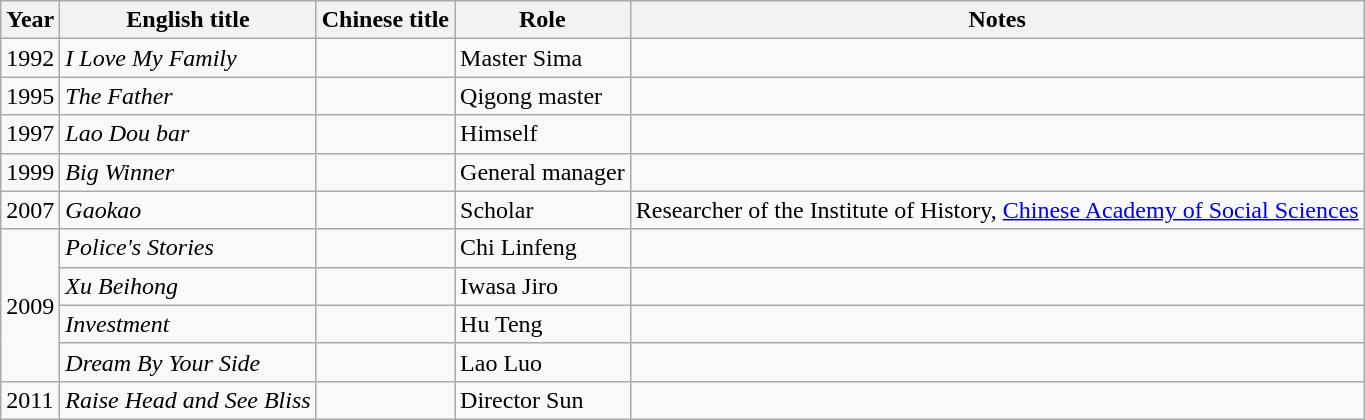<table class="wikitable">
<tr>
<th>Year</th>
<th>English title</th>
<th>Chinese title</th>
<th>Role</th>
<th>Notes</th>
</tr>
<tr>
<td>1992</td>
<td><em>I Love My Family</em></td>
<td></td>
<td>Master Sima</td>
<td></td>
</tr>
<tr>
<td>1995</td>
<td><em>The Father</em></td>
<td></td>
<td>Qigong master</td>
<td></td>
</tr>
<tr>
<td>1997</td>
<td><em>Lao Dou bar</em></td>
<td></td>
<td>Himself</td>
<td></td>
</tr>
<tr>
<td>1999</td>
<td><em>Big Winner</em></td>
<td></td>
<td>General manager</td>
<td></td>
</tr>
<tr>
<td>2007</td>
<td><em>Gaokao</em></td>
<td></td>
<td>Scholar</td>
<td>Researcher of the Institute of History, <a href='#'>Chinese Academy of Social Sciences</a></td>
</tr>
<tr>
<td rowspan="4">2009</td>
<td><em>Police's Stories</em></td>
<td></td>
<td>Chi Linfeng</td>
<td></td>
</tr>
<tr>
<td><em>Xu Beihong</em></td>
<td></td>
<td>Iwasa Jiro</td>
<td></td>
</tr>
<tr>
<td><em>Investment</em></td>
<td></td>
<td>Hu Teng</td>
<td></td>
</tr>
<tr>
<td><em>Dream By Your Side</em></td>
<td></td>
<td>Lao Luo</td>
<td></td>
</tr>
<tr>
<td>2011</td>
<td><em>Raise Head and See Bliss</em></td>
<td></td>
<td>Director Sun</td>
<td></td>
</tr>
</table>
